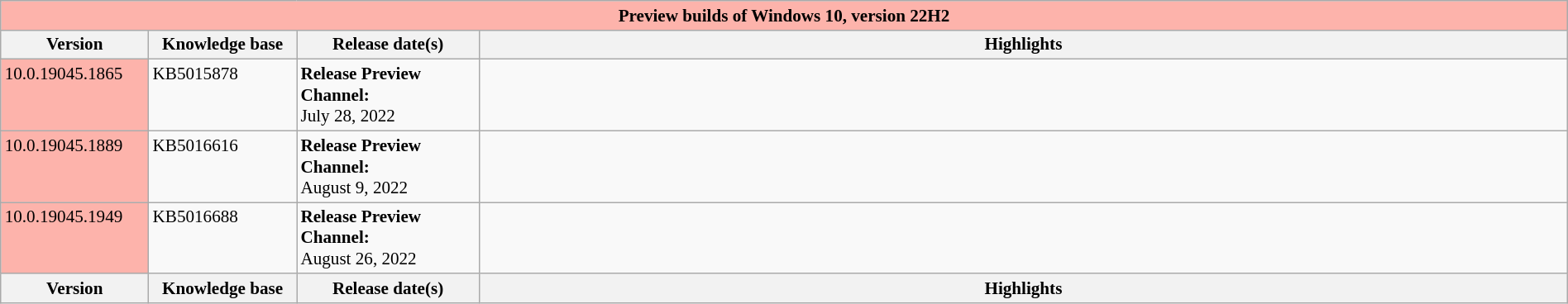<table class="wikitable mw-collapsible mw-collapsed" style=width:100%;font-size:88%>
<tr>
<th colspan=4 style=background:#fdb3ab;text-align:center>Preview builds of Windows 10, version 22H2</th>
</tr>
<tr>
<th scope=col style=width:8em;text-align:center>Version</th>
<th scope=col style=width:8em;text-align:center>Knowledge base</th>
<th scope=col style=width:10em;text-align:center>Release date(s)</th>
<th scope=col style=text-align:center>Highlights</th>
</tr>
<tr valign=top>
<td style=background:#fdb3ab>10.0.19045.1865<br></td>
<td>KB5015878</td>
<td><strong>Release Preview Channel:</strong><br>July 28, 2022</td>
<td></td>
</tr>
<tr valign=top>
<td style=background:#fdb3ab>10.0.19045.1889<br></td>
<td>KB5016616</td>
<td><strong>Release Preview Channel:</strong><br>August 9, 2022</td>
<td></td>
</tr>
<tr valign=top>
<td style=background:#fdb3ab>10.0.19045.1949<br></td>
<td>KB5016688</td>
<td><strong>Release Preview Channel:</strong><br>August 26, 2022</td>
<td></td>
</tr>
<tr>
<th>Version</th>
<th>Knowledge base</th>
<th>Release date(s)</th>
<th>Highlights</th>
</tr>
</table>
